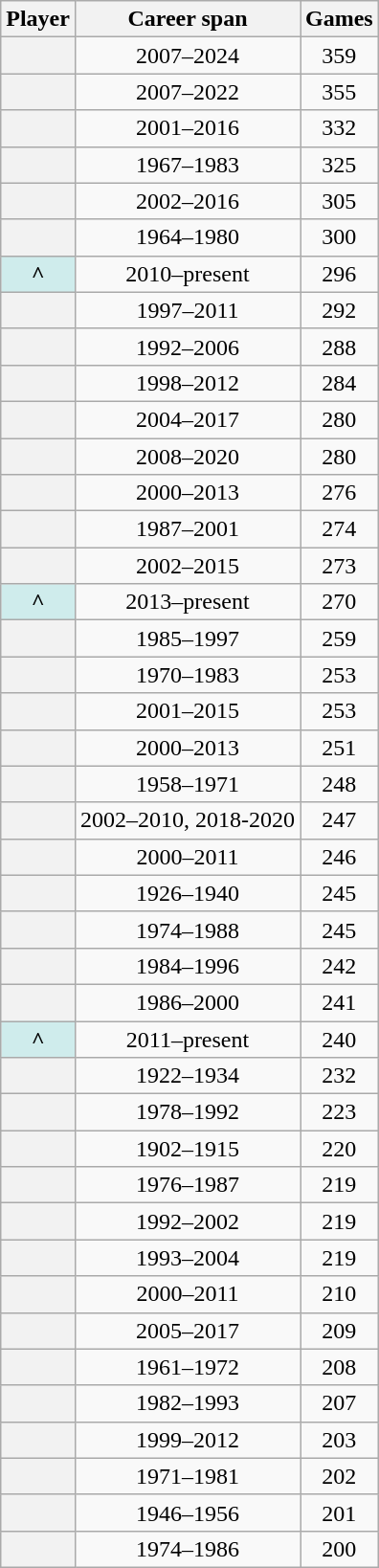<table class="wikitable plainrowheaders sortable" style="text-align:center">
<tr>
<th scope=col">Player</th>
<th scope=col">Career span</th>
<th scope=col">Games</th>
</tr>
<tr>
<th scope="row"></th>
<td>2007–2024</td>
<td>359</td>
</tr>
<tr>
<th scope="row"></th>
<td>2007–2022</td>
<td>355</td>
</tr>
<tr>
<th scope="row"></th>
<td>2001–2016</td>
<td>332</td>
</tr>
<tr>
<th scope="row"></th>
<td>1967–1983</td>
<td>325</td>
</tr>
<tr>
<th scope="row"></th>
<td>2002–2016</td>
<td>305</td>
</tr>
<tr>
<th scope="row"></th>
<td>1964–1980</td>
<td>300</td>
</tr>
<tr>
<th scope="row" style="background:#CFECEC">^</th>
<td>2010–present</td>
<td>296</td>
</tr>
<tr>
<th scope="row"></th>
<td>1997–2011</td>
<td>292</td>
</tr>
<tr>
<th scope="row"></th>
<td>1992–2006</td>
<td>288</td>
</tr>
<tr>
<th scope="row"></th>
<td>1998–2012</td>
<td>284</td>
</tr>
<tr>
<th scope="row"></th>
<td>2004–2017</td>
<td>280</td>
</tr>
<tr>
<th scope="row"></th>
<td>2008–2020</td>
<td>280</td>
</tr>
<tr>
<th scope="row"></th>
<td>2000–2013</td>
<td>276</td>
</tr>
<tr>
<th scope="row"></th>
<td>1987–2001</td>
<td>274</td>
</tr>
<tr>
<th scope="row"></th>
<td>2002–2015</td>
<td>273</td>
</tr>
<tr>
<th scope="row" style="background:#CFECEC">^</th>
<td>2013–present</td>
<td>270</td>
</tr>
<tr>
<th scope="row"></th>
<td>1985–1997</td>
<td>259</td>
</tr>
<tr>
<th scope="row"></th>
<td>1970–1983</td>
<td>253</td>
</tr>
<tr>
<th scope="row"></th>
<td>2001–2015</td>
<td>253</td>
</tr>
<tr>
<th scope="row"></th>
<td>2000–2013</td>
<td>251</td>
</tr>
<tr>
<th scope="row"></th>
<td>1958–1971</td>
<td>248</td>
</tr>
<tr>
<th scope="row"></th>
<td>2002–2010, 2018-2020</td>
<td>247</td>
</tr>
<tr>
<th scope="row"></th>
<td>2000–2011</td>
<td>246</td>
</tr>
<tr>
<th scope="row"></th>
<td>1926–1940</td>
<td>245</td>
</tr>
<tr>
<th scope="row"></th>
<td>1974–1988</td>
<td>245</td>
</tr>
<tr>
<th scope="row"></th>
<td>1984–1996</td>
<td>242</td>
</tr>
<tr>
<th scope="row"></th>
<td>1986–2000</td>
<td>241</td>
</tr>
<tr>
<th scope="row" style="background:#CFECEC">^</th>
<td>2011–present</td>
<td>240</td>
</tr>
<tr>
<th scope="row"></th>
<td>1922–1934</td>
<td>232</td>
</tr>
<tr>
<th scope="row"></th>
<td>1978–1992</td>
<td>223</td>
</tr>
<tr>
<th scope="row"></th>
<td>1902–1915</td>
<td>220</td>
</tr>
<tr>
<th scope="row"></th>
<td>1976–1987</td>
<td>219</td>
</tr>
<tr>
<th scope="row"></th>
<td>1992–2002</td>
<td>219</td>
</tr>
<tr>
<th scope="row"></th>
<td>1993–2004</td>
<td>219</td>
</tr>
<tr>
<th scope="row"></th>
<td>2000–2011</td>
<td>210</td>
</tr>
<tr>
<th scope="row"></th>
<td>2005–2017</td>
<td>209</td>
</tr>
<tr>
<th scope="row"></th>
<td>1961–1972</td>
<td>208</td>
</tr>
<tr>
<th scope="row"></th>
<td>1982–1993</td>
<td>207</td>
</tr>
<tr>
<th scope="row"></th>
<td>1999–2012</td>
<td>203</td>
</tr>
<tr>
<th scope="row"></th>
<td>1971–1981</td>
<td>202</td>
</tr>
<tr>
<th scope="row"></th>
<td>1946–1956</td>
<td>201</td>
</tr>
<tr>
<th scope="row"></th>
<td>1974–1986</td>
<td>200</td>
</tr>
</table>
